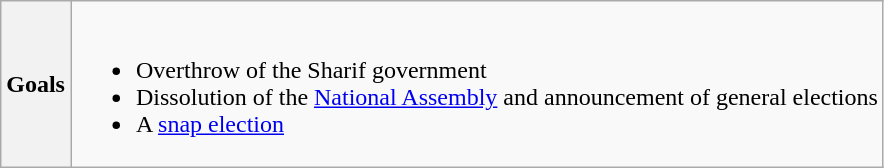<table class="wikitable">
<tr>
<th>Goals</th>
<td><br><ul><li>Overthrow of the Sharif government</li><li>Dissolution of the <a href='#'>National Assembly</a> and announcement of general elections</li><li>A <a href='#'>snap election</a></li></ul></td>
</tr>
</table>
